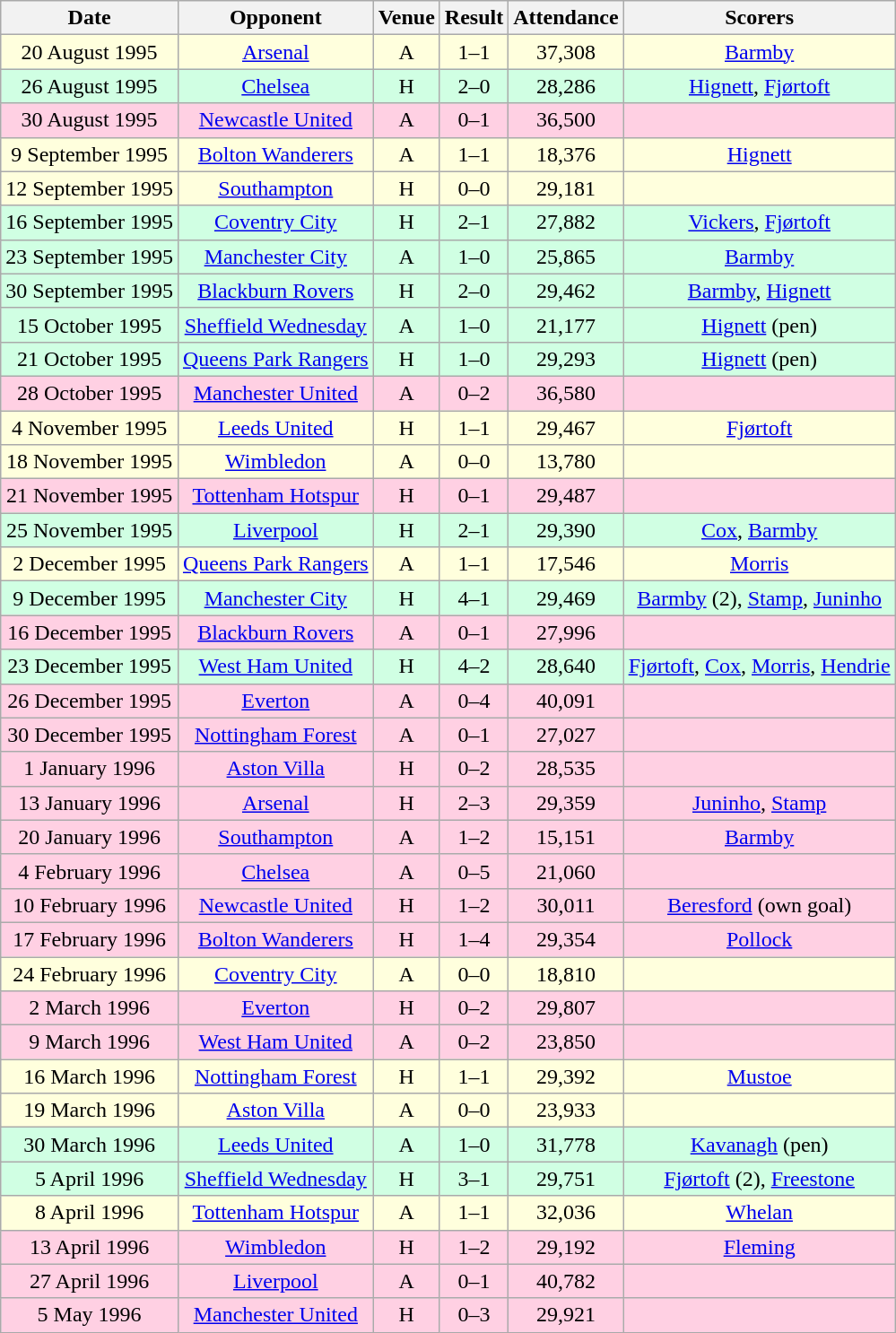<table class="wikitable sortable" style="font-size:100%; text-align:center">
<tr>
<th>Date</th>
<th>Opponent</th>
<th>Venue</th>
<th>Result</th>
<th>Attendance</th>
<th>Scorers</th>
</tr>
<tr style="background-color: #ffffdd;">
<td>20 August 1995</td>
<td><a href='#'>Arsenal</a></td>
<td>A</td>
<td>1–1</td>
<td>37,308</td>
<td><a href='#'>Barmby</a></td>
</tr>
<tr style="background-color: #d0ffe3;">
<td>26 August 1995</td>
<td><a href='#'>Chelsea</a></td>
<td>H</td>
<td>2–0</td>
<td>28,286</td>
<td><a href='#'>Hignett</a>, <a href='#'>Fjørtoft</a></td>
</tr>
<tr style="background-color: #ffd0e3;">
<td>30 August 1995</td>
<td><a href='#'>Newcastle United</a></td>
<td>A</td>
<td>0–1</td>
<td>36,500</td>
<td></td>
</tr>
<tr style="background-color: #ffffdd;">
<td>9 September 1995</td>
<td><a href='#'>Bolton Wanderers</a></td>
<td>A</td>
<td>1–1</td>
<td>18,376</td>
<td><a href='#'>Hignett</a></td>
</tr>
<tr style="background-color: #ffffdd;">
<td>12 September 1995</td>
<td><a href='#'>Southampton</a></td>
<td>H</td>
<td>0–0</td>
<td>29,181</td>
<td></td>
</tr>
<tr style="background-color: #d0ffe3;">
<td>16 September 1995</td>
<td><a href='#'>Coventry City</a></td>
<td>H</td>
<td>2–1</td>
<td>27,882</td>
<td><a href='#'>Vickers</a>, <a href='#'>Fjørtoft</a></td>
</tr>
<tr style="background-color: #d0ffe3;">
<td>23 September 1995</td>
<td><a href='#'>Manchester City</a></td>
<td>A</td>
<td>1–0</td>
<td>25,865</td>
<td><a href='#'>Barmby</a></td>
</tr>
<tr style="background-color: #d0ffe3;">
<td>30 September 1995</td>
<td><a href='#'>Blackburn Rovers</a></td>
<td>H</td>
<td>2–0</td>
<td>29,462</td>
<td><a href='#'>Barmby</a>, <a href='#'>Hignett</a></td>
</tr>
<tr style="background-color: #d0ffe3;">
<td>15 October 1995</td>
<td><a href='#'>Sheffield Wednesday</a></td>
<td>A</td>
<td>1–0</td>
<td>21,177</td>
<td><a href='#'>Hignett</a> (pen)</td>
</tr>
<tr style="background-color: #d0ffe3;">
<td>21 October 1995</td>
<td><a href='#'>Queens Park Rangers</a></td>
<td>H</td>
<td>1–0</td>
<td>29,293</td>
<td><a href='#'>Hignett</a> (pen)</td>
</tr>
<tr style="background-color: #ffd0e3;">
<td>28 October 1995</td>
<td><a href='#'>Manchester United</a></td>
<td>A</td>
<td>0–2</td>
<td>36,580</td>
<td></td>
</tr>
<tr style="background-color: #ffffdd;">
<td>4 November 1995</td>
<td><a href='#'>Leeds United</a></td>
<td>H</td>
<td>1–1</td>
<td>29,467</td>
<td><a href='#'>Fjørtoft</a></td>
</tr>
<tr style="background-color: #ffffdd;">
<td>18 November 1995</td>
<td><a href='#'>Wimbledon</a></td>
<td>A</td>
<td>0–0</td>
<td>13,780</td>
<td></td>
</tr>
<tr style="background-color: #ffd0e3;">
<td>21 November 1995</td>
<td><a href='#'>Tottenham Hotspur</a></td>
<td>H</td>
<td>0–1</td>
<td>29,487</td>
<td></td>
</tr>
<tr style="background-color: #d0ffe3;">
<td>25 November 1995</td>
<td><a href='#'>Liverpool</a></td>
<td>H</td>
<td>2–1</td>
<td>29,390</td>
<td><a href='#'>Cox</a>, <a href='#'>Barmby</a></td>
</tr>
<tr style="background-color: #ffffdd;">
<td>2 December 1995</td>
<td><a href='#'>Queens Park Rangers</a></td>
<td>A</td>
<td>1–1</td>
<td>17,546</td>
<td><a href='#'>Morris</a></td>
</tr>
<tr style="background-color: #d0ffe3;">
<td>9 December 1995</td>
<td><a href='#'>Manchester City</a></td>
<td>H</td>
<td>4–1</td>
<td>29,469</td>
<td><a href='#'>Barmby</a> (2), <a href='#'>Stamp</a>, <a href='#'>Juninho</a></td>
</tr>
<tr style="background-color: #ffd0e3;">
<td>16 December 1995</td>
<td><a href='#'>Blackburn Rovers</a></td>
<td>A</td>
<td>0–1</td>
<td>27,996</td>
<td></td>
</tr>
<tr style="background-color: #d0ffe3;">
<td>23 December 1995</td>
<td><a href='#'>West Ham United</a></td>
<td>H</td>
<td>4–2</td>
<td>28,640</td>
<td><a href='#'>Fjørtoft</a>, <a href='#'>Cox</a>, <a href='#'>Morris</a>, <a href='#'>Hendrie</a></td>
</tr>
<tr style="background-color: #ffd0e3;">
<td>26 December 1995</td>
<td><a href='#'>Everton</a></td>
<td>A</td>
<td>0–4</td>
<td>40,091</td>
<td></td>
</tr>
<tr style="background-color: #ffd0e3;">
<td>30 December 1995</td>
<td><a href='#'>Nottingham Forest</a></td>
<td>A</td>
<td>0–1</td>
<td>27,027</td>
<td></td>
</tr>
<tr style="background-color: #ffd0e3;">
<td>1 January 1996</td>
<td><a href='#'>Aston Villa</a></td>
<td>H</td>
<td>0–2</td>
<td>28,535</td>
<td></td>
</tr>
<tr style="background-color: #ffd0e3;">
<td>13 January 1996</td>
<td><a href='#'>Arsenal</a></td>
<td>H</td>
<td>2–3</td>
<td>29,359</td>
<td><a href='#'>Juninho</a>, <a href='#'>Stamp</a></td>
</tr>
<tr style="background-color: #ffd0e3;">
<td>20 January 1996</td>
<td><a href='#'>Southampton</a></td>
<td>A</td>
<td>1–2</td>
<td>15,151</td>
<td><a href='#'>Barmby</a></td>
</tr>
<tr style="background-color: #ffd0e3;">
<td>4 February 1996</td>
<td><a href='#'>Chelsea</a></td>
<td>A</td>
<td>0–5</td>
<td>21,060</td>
<td></td>
</tr>
<tr style="background-color: #ffd0e3;">
<td>10 February 1996</td>
<td><a href='#'>Newcastle United</a></td>
<td>H</td>
<td>1–2</td>
<td>30,011</td>
<td><a href='#'>Beresford</a> (own goal)</td>
</tr>
<tr style="background-color: #ffd0e3;">
<td>17 February 1996</td>
<td><a href='#'>Bolton Wanderers</a></td>
<td>H</td>
<td>1–4</td>
<td>29,354</td>
<td><a href='#'>Pollock</a></td>
</tr>
<tr style="background-color: #ffffdd;">
<td>24 February 1996</td>
<td><a href='#'>Coventry City</a></td>
<td>A</td>
<td>0–0</td>
<td>18,810</td>
<td></td>
</tr>
<tr style="background-color: #ffd0e3;">
<td>2 March 1996</td>
<td><a href='#'>Everton</a></td>
<td>H</td>
<td>0–2</td>
<td>29,807</td>
<td></td>
</tr>
<tr style="background-color: #ffd0e3;">
<td>9 March 1996</td>
<td><a href='#'>West Ham United</a></td>
<td>A</td>
<td>0–2</td>
<td>23,850</td>
<td></td>
</tr>
<tr style="background-color: #ffffdd;">
<td>16 March 1996</td>
<td><a href='#'>Nottingham Forest</a></td>
<td>H</td>
<td>1–1</td>
<td>29,392</td>
<td><a href='#'>Mustoe</a></td>
</tr>
<tr style="background-color: #ffffdd;">
<td>19 March 1996</td>
<td><a href='#'>Aston Villa</a></td>
<td>A</td>
<td>0–0</td>
<td>23,933</td>
<td></td>
</tr>
<tr style="background-color: #d0ffe3;">
<td>30 March 1996</td>
<td><a href='#'>Leeds United</a></td>
<td>A</td>
<td>1–0</td>
<td>31,778</td>
<td><a href='#'>Kavanagh</a> (pen)</td>
</tr>
<tr style="background-color: #d0ffe3;">
<td>5 April 1996</td>
<td><a href='#'>Sheffield Wednesday</a></td>
<td>H</td>
<td>3–1</td>
<td>29,751</td>
<td><a href='#'>Fjørtoft</a> (2), <a href='#'>Freestone</a></td>
</tr>
<tr style="background-color: #ffffdd;">
<td>8 April 1996</td>
<td><a href='#'>Tottenham Hotspur</a></td>
<td>A</td>
<td>1–1</td>
<td>32,036</td>
<td><a href='#'>Whelan</a></td>
</tr>
<tr style="background-color: #ffd0e3;">
<td>13 April 1996</td>
<td><a href='#'>Wimbledon</a></td>
<td>H</td>
<td>1–2</td>
<td>29,192</td>
<td><a href='#'>Fleming</a></td>
</tr>
<tr style="background-color: #ffd0e3;">
<td>27 April 1996</td>
<td><a href='#'>Liverpool</a></td>
<td>A</td>
<td>0–1</td>
<td>40,782</td>
<td></td>
</tr>
<tr style="background-color: #ffd0e3;">
<td>5 May 1996</td>
<td><a href='#'>Manchester United</a></td>
<td>H</td>
<td>0–3</td>
<td>29,921</td>
<td></td>
</tr>
</table>
